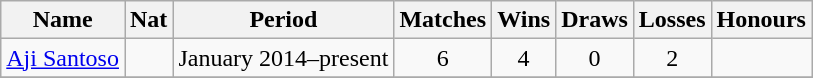<table class="wikitable">
<tr>
<th>Name</th>
<th>Nat</th>
<th>Period</th>
<th>Matches</th>
<th>Wins</th>
<th>Draws</th>
<th>Losses</th>
<th>Honours</th>
</tr>
<tr>
<td><a href='#'>Aji Santoso</a></td>
<td align="center"></td>
<td align="center">January 2014–present</td>
<td align="center">6</td>
<td align="center">4</td>
<td align="center">0</td>
<td align="center">2</td>
<td></td>
</tr>
<tr>
</tr>
</table>
